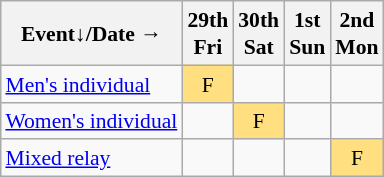<table class="wikitable" style="margin:0.5em auto; font-size:90%; line-height:1.25em; text-align:center">
<tr>
<th>Event↓/Date →</th>
<th>29th<br>Fri</th>
<th>30th<br>Sat</th>
<th>1st<br>Sun</th>
<th>2nd <br>Mon</th>
</tr>
<tr>
<td align="left"><a href='#'>Men's individual</a></td>
<td bgcolor="#FFDF80">F</td>
<td></td>
<td></td>
<td></td>
</tr>
<tr>
<td align="left"><a href='#'>Women's individual</a></td>
<td></td>
<td bgcolor="#FFDF80">F</td>
<td></td>
<td></td>
</tr>
<tr>
<td align="left"><a href='#'>Mixed relay</a></td>
<td></td>
<td></td>
<td></td>
<td bgcolor="#FFDF80">F</td>
</tr>
</table>
